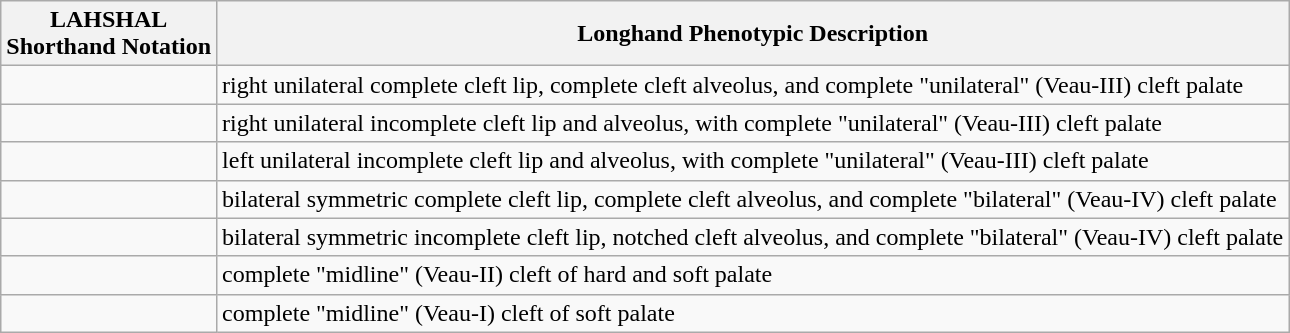<table class="wikitable">
<tr>
<th>LAHSHAL<br>Shorthand Notation</th>
<th>Longhand Phenotypic Description</th>
</tr>
<tr>
<td></td>
<td>right unilateral complete cleft lip, complete cleft alveolus, and complete "unilateral" (Veau-III) cleft palate</td>
</tr>
<tr>
<td></td>
<td>right unilateral incomplete cleft lip and alveolus, with complete "unilateral" (Veau-III) cleft palate</td>
</tr>
<tr>
<td></td>
<td>left unilateral incomplete cleft lip and alveolus, with complete "unilateral" (Veau-III) cleft palate</td>
</tr>
<tr>
<td></td>
<td>bilateral symmetric complete cleft lip, complete cleft alveolus, and complete "bilateral" (Veau-IV) cleft palate</td>
</tr>
<tr>
<td></td>
<td>bilateral symmetric incomplete cleft lip, notched cleft alveolus, and complete "bilateral" (Veau-IV) cleft palate</td>
</tr>
<tr>
<td></td>
<td>complete "midline" (Veau-II) cleft of hard and soft palate</td>
</tr>
<tr>
<td></td>
<td>complete "midline" (Veau-I) cleft of soft palate</td>
</tr>
</table>
